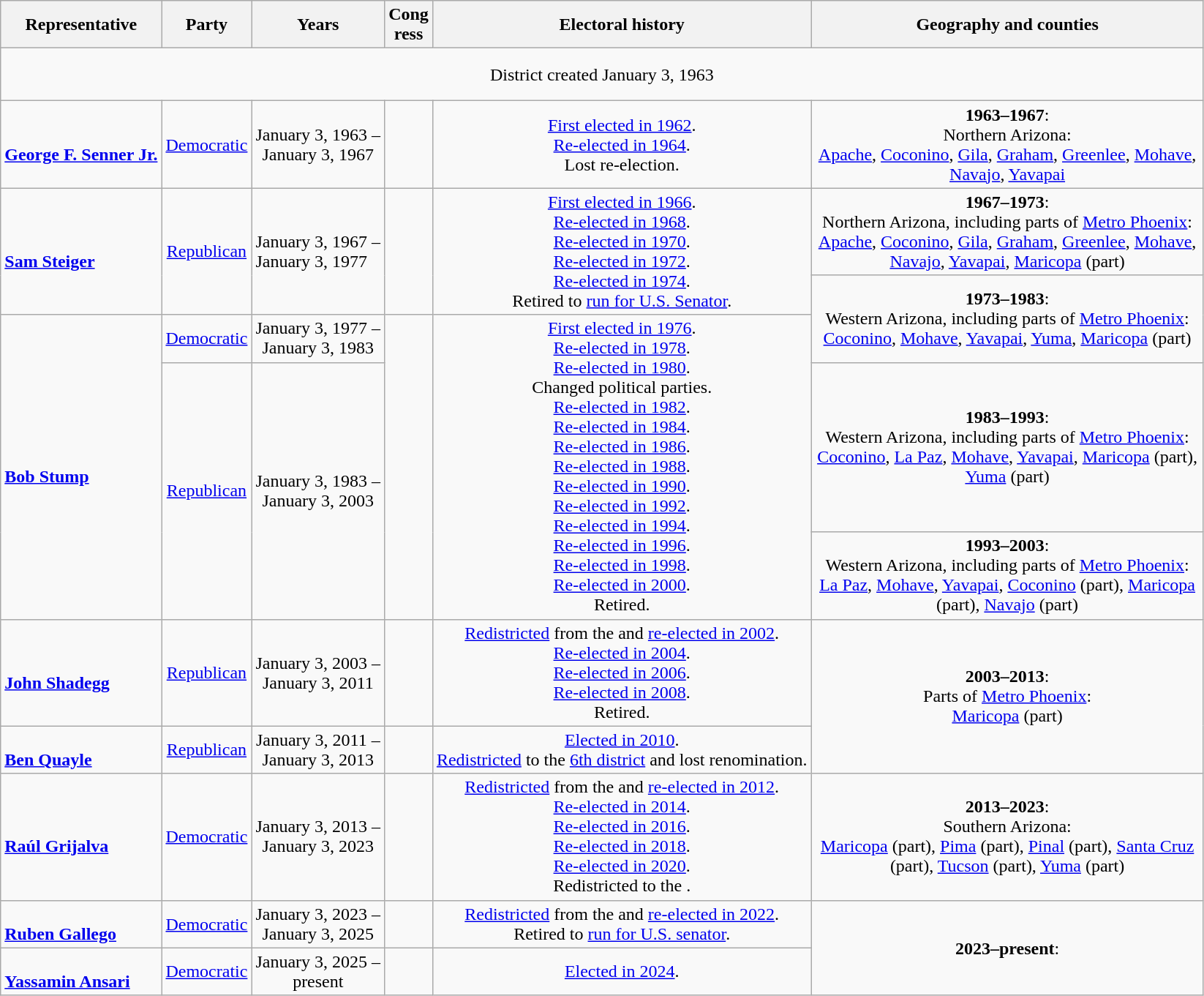<table class=wikitable style="text-align:center">
<tr>
<th>Representative</th>
<th>Party</th>
<th>Years</th>
<th>Cong<br>ress</th>
<th>Electoral history</th>
<th width=350>Geography and counties</th>
</tr>
<tr style="height:3em">
<td colspan=6>District created January 3, 1963</td>
</tr>
<tr>
<td align=left><br><strong><a href='#'>George F. Senner Jr.</a></strong><br></td>
<td><a href='#'>Democratic</a></td>
<td nowrap>January 3, 1963 –<br>January 3, 1967</td>
<td></td>
<td><a href='#'>First elected in 1962</a>.<br><a href='#'>Re-elected in 1964</a>.<br>Lost re-election.</td>
<td><strong>1963–1967</strong>:<br>Northern Arizona:<br><a href='#'>Apache</a>, <a href='#'>Coconino</a>, <a href='#'>Gila</a>, <a href='#'>Graham</a>, <a href='#'>Greenlee</a>, <a href='#'>Mohave</a>, <a href='#'>Navajo</a>, <a href='#'>Yavapai</a></td>
</tr>
<tr>
<td rowspan=2 align=left><br><strong><a href='#'>Sam Steiger</a></strong><br></td>
<td rowspan=2 ><a href='#'>Republican</a></td>
<td rowspan=2 align=left>January 3, 1967 –<br>January 3, 1977</td>
<td rowspan=2></td>
<td rowspan=2><a href='#'>First elected in 1966</a>.<br><a href='#'>Re-elected in 1968</a>.<br><a href='#'>Re-elected in 1970</a>.<br><a href='#'>Re-elected in 1972</a>.<br><a href='#'>Re-elected in 1974</a>.<br>Retired to <a href='#'>run for U.S. Senator</a>.</td>
<td><strong>1967–1973</strong>:<br>Northern Arizona, including parts of <a href='#'>Metro Phoenix</a>:<br><a href='#'>Apache</a>, <a href='#'>Coconino</a>, <a href='#'>Gila</a>, <a href='#'>Graham</a>, <a href='#'>Greenlee</a>, <a href='#'>Mohave</a>, <a href='#'>Navajo</a>, <a href='#'>Yavapai</a>, <a href='#'>Maricopa</a> (part)</td>
</tr>
<tr>
<td rowspan=2><strong>1973–1983</strong>:<br>Western Arizona, including parts of <a href='#'>Metro Phoenix</a>:<br><a href='#'>Coconino</a>, <a href='#'>Mohave</a>, <a href='#'>Yavapai</a>, <a href='#'>Yuma</a>, <a href='#'>Maricopa</a> (part)</td>
</tr>
<tr>
<td rowspan=3 align=left><br><strong><a href='#'>Bob Stump</a></strong><br></td>
<td><a href='#'>Democratic</a></td>
<td nowrap>January 3, 1977 –<br>January 3, 1983</td>
<td rowspan=3></td>
<td rowspan=3><a href='#'>First elected in 1976</a>.<br><a href='#'>Re-elected in 1978</a>.<br><a href='#'>Re-elected in 1980</a>.<br>Changed political parties.<br><a href='#'>Re-elected in 1982</a>.<br><a href='#'>Re-elected in 1984</a>.<br><a href='#'>Re-elected in 1986</a>.<br><a href='#'>Re-elected in 1988</a>.<br><a href='#'>Re-elected in 1990</a>.<br><a href='#'>Re-elected in 1992</a>.<br><a href='#'>Re-elected in 1994</a>.<br><a href='#'>Re-elected in 1996</a>.<br><a href='#'>Re-elected in 1998</a>.<br><a href='#'>Re-elected in 2000</a>.<br>Retired.</td>
</tr>
<tr>
<td rowspan=2 ><a href='#'>Republican</a></td>
<td rowspan=2>January 3, 1983 –<br>January 3, 2003</td>
<td><strong>1983–1993</strong>:<br>Western Arizona, including parts of <a href='#'>Metro Phoenix</a>:<br><a href='#'>Coconino</a>, <a href='#'>La Paz</a>, <a href='#'>Mohave</a>, <a href='#'>Yavapai</a>, <a href='#'>Maricopa</a> (part), <a href='#'>Yuma</a> (part)</td>
</tr>
<tr>
<td><strong>1993–2003</strong>:<br>Western Arizona, including parts of <a href='#'>Metro Phoenix</a>:<br><a href='#'>La Paz</a>, <a href='#'>Mohave</a>, <a href='#'>Yavapai</a>, <a href='#'>Coconino</a> (part), <a href='#'>Maricopa</a> (part), <a href='#'>Navajo</a> (part)</td>
</tr>
<tr>
<td align=left><br><strong><a href='#'>John Shadegg</a></strong><br></td>
<td><a href='#'>Republican</a></td>
<td nowrap>January 3, 2003 –<br>January 3, 2011</td>
<td></td>
<td><a href='#'>Redistricted</a> from the  and <a href='#'>re-elected in 2002</a>.<br><a href='#'>Re-elected in 2004</a>.<br><a href='#'>Re-elected in 2006</a>.<br><a href='#'>Re-elected in 2008</a>.<br>Retired.</td>
<td rowspan=2><strong>2003–2013</strong>:<br>Parts of <a href='#'>Metro Phoenix</a>:<br><a href='#'>Maricopa</a> (part)</td>
</tr>
<tr>
<td align=left><br><strong><a href='#'>Ben Quayle</a></strong><br></td>
<td><a href='#'>Republican</a></td>
<td nowrap>January 3, 2011 –<br>January 3, 2013</td>
<td></td>
<td><a href='#'>Elected in 2010</a>.<br><a href='#'>Redistricted</a> to the <a href='#'>6th district</a> and lost renomination.</td>
</tr>
<tr>
<td align=left><br><strong><a href='#'>Raúl Grijalva</a></strong><br></td>
<td><a href='#'>Democratic</a></td>
<td nowrap>January 3, 2013 –<br>January 3, 2023</td>
<td></td>
<td><a href='#'>Redistricted</a> from the  and <a href='#'>re-elected in 2012</a>.<br><a href='#'>Re-elected in 2014</a>.<br><a href='#'>Re-elected in 2016</a>.<br><a href='#'>Re-elected in 2018</a>.<br><a href='#'>Re-elected in 2020</a>.<br>Redistricted to the .</td>
<td><strong>2013–2023</strong>:<br>Southern Arizona:<br><a href='#'>Maricopa</a> (part), <a href='#'>Pima</a> (part), <a href='#'>Pinal</a> (part), <a href='#'>Santa Cruz</a> (part), <a href='#'>Tucson</a> (part), <a href='#'>Yuma</a> (part)</td>
</tr>
<tr>
<td align=left><br><strong><a href='#'>Ruben Gallego</a></strong><br></td>
<td><a href='#'>Democratic</a></td>
<td nowrap>January 3, 2023 –<br>January 3, 2025</td>
<td></td>
<td><a href='#'>Redistricted</a> from the  and <a href='#'>re-elected in 2022</a>.<br> Retired to <a href='#'>run for U.S. senator</a>.</td>
<td rowspan=2><strong>2023–present</strong>:<br></td>
</tr>
<tr>
<td align=left><br><strong><a href='#'>Yassamin Ansari</a></strong><br></td>
<td><a href='#'>Democratic</a></td>
<td nowrap>January 3, 2025 –<br>present</td>
<td></td>
<td><a href='#'>Elected in 2024</a>.</td>
</tr>
</table>
